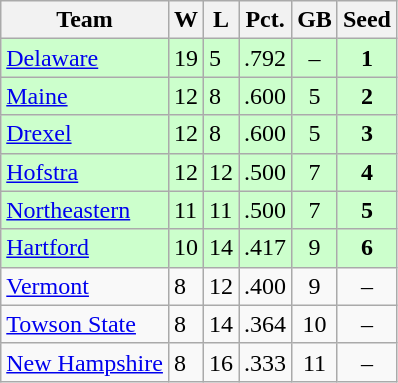<table class=wikitable>
<tr>
<th>Team</th>
<th>W</th>
<th>L</th>
<th>Pct.</th>
<th>GB</th>
<th>Seed</th>
</tr>
<tr bgcolor=#ccffcc>
<td><a href='#'>Delaware</a></td>
<td>19</td>
<td>5</td>
<td>.792</td>
<td style="text-align:center;">–</td>
<td style="text-align:center;"><strong>1</strong></td>
</tr>
<tr bgcolor=#ccffcc>
<td><a href='#'>Maine</a></td>
<td>12</td>
<td>8</td>
<td>.600</td>
<td style="text-align:center;">5</td>
<td style="text-align:center;"><strong>2</strong></td>
</tr>
<tr bgcolor=#ccffcc>
<td><a href='#'>Drexel</a></td>
<td>12</td>
<td>8</td>
<td>.600</td>
<td style="text-align:center;">5</td>
<td style="text-align:center;"><strong>3</strong></td>
</tr>
<tr bgcolor=#ccffcc>
<td><a href='#'>Hofstra</a></td>
<td>12</td>
<td>12</td>
<td>.500</td>
<td style="text-align:center;">7</td>
<td style="text-align:center;"><strong>4</strong></td>
</tr>
<tr bgcolor=#ccffcc>
<td><a href='#'>Northeastern</a></td>
<td>11</td>
<td>11</td>
<td>.500</td>
<td style="text-align:center;">7</td>
<td style="text-align:center;"><strong>5</strong></td>
</tr>
<tr bgcolor=#ccffcc>
<td><a href='#'>Hartford</a></td>
<td>10</td>
<td>14</td>
<td>.417</td>
<td style="text-align:center;">9</td>
<td style="text-align:center;"><strong>6</strong></td>
</tr>
<tr>
<td><a href='#'>Vermont</a></td>
<td>8</td>
<td>12</td>
<td>.400</td>
<td style="text-align:center;">9</td>
<td style="text-align:center;">–</td>
</tr>
<tr>
<td><a href='#'>Towson State</a></td>
<td>8</td>
<td>14</td>
<td>.364</td>
<td style="text-align:center;">10</td>
<td style="text-align:center;">–</td>
</tr>
<tr>
<td><a href='#'>New Hampshire</a></td>
<td>8</td>
<td>16</td>
<td>.333</td>
<td style="text-align:center;">11</td>
<td style="text-align:center;">–</td>
</tr>
</table>
